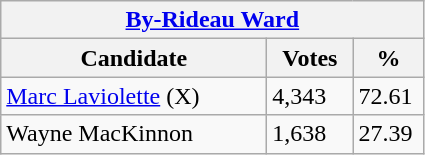<table class="wikitable">
<tr>
<th colspan="3"><a href='#'>By-Rideau Ward</a></th>
</tr>
<tr>
<th style="width: 170px">Candidate</th>
<th style="width: 50px">Votes</th>
<th style="width: 40px">%</th>
</tr>
<tr>
<td><a href='#'>Marc Laviolette</a> (X)</td>
<td>4,343</td>
<td>72.61</td>
</tr>
<tr>
<td>Wayne MacKinnon</td>
<td>1,638</td>
<td>27.39</td>
</tr>
</table>
